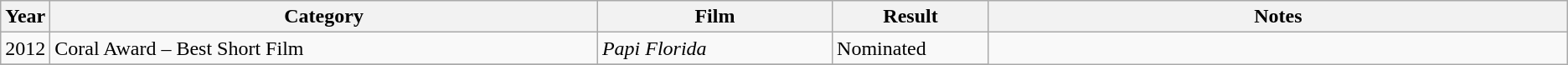<table class="wikitable">
<tr>
<th width="3%">Year</th>
<th width="35%">Category</th>
<th width="15%">Film</th>
<th width="10%">Result</th>
<th width="37%">Notes</th>
</tr>
<tr>
<td>2012</td>
<td>Coral Award – Best Short Film</td>
<td><em>Papi Florida</em></td>
<td>Nominated</td>
</tr>
<tr>
</tr>
</table>
